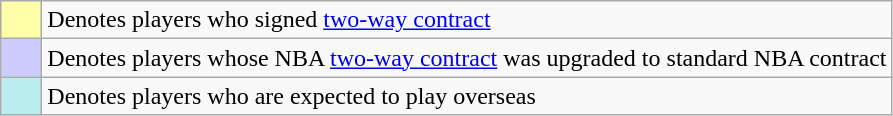<table class="wikitable">
<tr>
<td style="width:20px; background:#ffa;"></td>
<td>Denotes players who signed <a href='#'>two-way contract</a></td>
</tr>
<tr>
<td style="width:20px; background:#ccf;"></td>
<td>Denotes players whose NBA <a href='#'>two-way contract</a> was upgraded to standard NBA contract</td>
</tr>
<tr>
<td style="width:20px; background:#bee;"></td>
<td>Denotes players who are expected to play overseas</td>
</tr>
</table>
